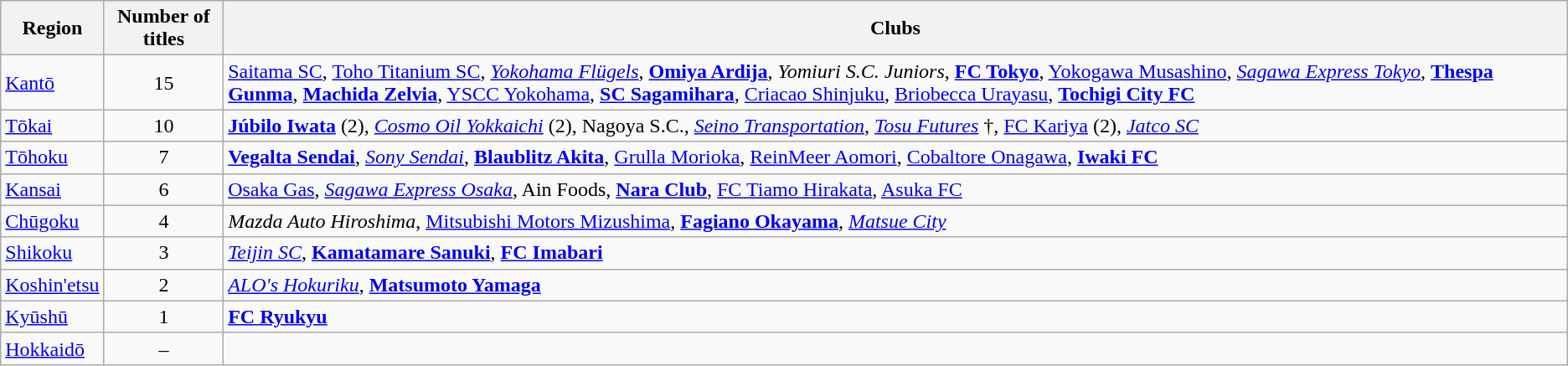<table class="wikitable">
<tr>
<th>Region</th>
<th>Number of titles</th>
<th>Clubs</th>
</tr>
<tr>
<td><a href='#'>Kantō</a></td>
<td align=center>15</td>
<td><a href='#'>Saitama SC</a>, <a href='#'>Toho Titanium SC</a>, <em><a href='#'>Yokohama Flügels</a></em>, <strong><a href='#'>Omiya Ardija</a></strong>, <em>Yomiuri S.C. Juniors</em>, <strong><a href='#'>FC Tokyo</a></strong>, <a href='#'>Yokogawa Musashino</a>, <em><a href='#'>Sagawa Express Tokyo</a></em>, <strong><a href='#'>Thespa Gunma</a></strong>, <strong><a href='#'>Machida Zelvia</a></strong>, <a href='#'>YSCC Yokohama</a>, <strong><a href='#'>SC Sagamihara</a></strong>, <a href='#'>Criacao Shinjuku</a>, <a href='#'>Briobecca Urayasu</a>, <strong><a href='#'>Tochigi City FC</a></strong></td>
</tr>
<tr>
<td><a href='#'>Tōkai</a></td>
<td align=center>10</td>
<td><strong><a href='#'>Júbilo Iwata</a></strong> (2), <em><a href='#'>Cosmo Oil Yokkaichi</a></em> (2), Nagoya S.C., <em><a href='#'>Seino Transportation</a></em>, <em><a href='#'>Tosu Futures</a></em> †, <a href='#'>FC Kariya</a> (2), <em><a href='#'>Jatco SC</a></em></td>
</tr>
<tr>
<td><a href='#'>Tōhoku</a></td>
<td align=center>7</td>
<td><strong><a href='#'>Vegalta Sendai</a></strong>, <em><a href='#'>Sony Sendai</a></em>, <strong><a href='#'>Blaublitz Akita</a></strong>, <a href='#'>Grulla Morioka</a>, <a href='#'>ReinMeer Aomori</a>, <a href='#'>Cobaltore Onagawa</a>, <strong><a href='#'>Iwaki FC</a></strong></td>
</tr>
<tr>
<td><a href='#'>Kansai</a></td>
<td align=center>6</td>
<td><a href='#'>Osaka Gas</a>, <em><a href='#'>Sagawa Express Osaka</a></em>, Ain Foods, <strong><a href='#'>Nara Club</a></strong>, <a href='#'>FC Tiamo Hirakata</a>, <a href='#'>Asuka FC</a></td>
</tr>
<tr>
<td><a href='#'>Chūgoku</a></td>
<td align=center>4</td>
<td><em>Mazda Auto Hiroshima</em>, <a href='#'>Mitsubishi Motors Mizushima</a>, <strong><a href='#'>Fagiano Okayama</a></strong>, <em><a href='#'>Matsue City</a></em></td>
</tr>
<tr>
<td><a href='#'>Shikoku</a></td>
<td align=center>3</td>
<td><em><a href='#'>Teijin SC</a></em>, <strong><a href='#'>Kamatamare Sanuki</a></strong>, <strong><a href='#'>FC Imabari</a></strong></td>
</tr>
<tr>
<td><a href='#'>Koshin'etsu</a></td>
<td align=center>2</td>
<td><em><a href='#'>ALO's Hokuriku</a></em>, <strong><a href='#'>Matsumoto Yamaga</a></strong></td>
</tr>
<tr>
<td><a href='#'>Kyūshū</a></td>
<td align=center>1</td>
<td><strong><a href='#'>FC Ryukyu</a></strong></td>
</tr>
<tr>
<td><a href='#'>Hokkaidō</a></td>
<td align=center>–</td>
<td></td>
</tr>
</table>
